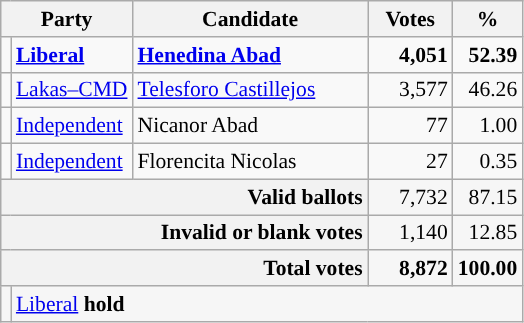<table class="wikitable" style="font-size:90%; text-align:right;">
<tr>
<th colspan="2" style="width:75px;">Party</th>
<th style="width:150px;">Candidate</th>
<th style="width:50px;">Votes</th>
<th style="width:10px;">%</th>
</tr>
<tr>
<td style="background:"></td>
<td style="text-align:left;"><strong><a href='#'>Liberal</a></strong></td>
<td style="text-align:left;"><strong><a href='#'>Henedina Abad</a></strong></td>
<td><strong>4,051</strong></td>
<td><strong>52.39</strong></td>
</tr>
<tr>
<td style="background:"></td>
<td style="text-align:left;"><a href='#'>Lakas–CMD</a></td>
<td style="text-align:left;"><a href='#'>Telesforo Castillejos</a></td>
<td>3,577</td>
<td>46.26</td>
</tr>
<tr>
<td style="background:"></td>
<td style="text-align:left;"><a href='#'>Independent</a></td>
<td style="text-align:left;">Nicanor Abad</td>
<td>77</td>
<td>1.00</td>
</tr>
<tr>
<td style="background:"></td>
<td style="text-align:left;"><a href='#'>Independent</a></td>
<td style="text-align:left;">Florencita Nicolas</td>
<td>27</td>
<td>0.35</td>
</tr>
<tr style="background-color:#F6F6F6">
<th colspan="3" style="text-align:right;">Valid ballots</th>
<td>7,732</td>
<td>87.15</td>
</tr>
<tr style="background-color:#F6F6F6">
<th colspan="3" style="text-align:right;">Invalid or blank votes</th>
<td>1,140</td>
<td>12.85</td>
</tr>
<tr style="background-color:#F6F6F6">
<th colspan="3" style="text-align:right;">Total votes</th>
<td><strong>8,872</strong></td>
<td><strong>100.00</strong></td>
</tr>
<tr style="background-color:#F6F6F6">
<td style="background:"></td>
<td colspan="4" style="text-align:left;"><a href='#'>Liberal</a> <strong>hold</strong></td>
</tr>
</table>
